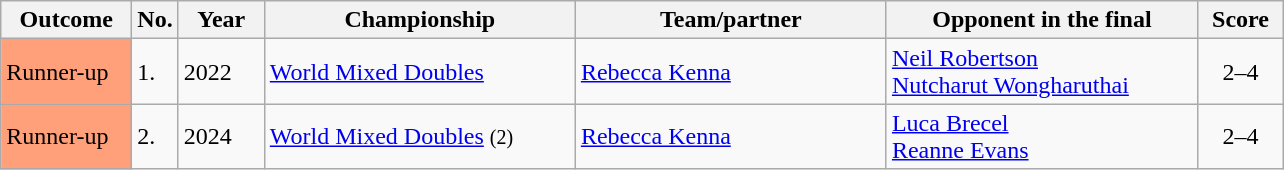<table class="wikitable sortable">
<tr>
<th scope="col" style="width:80px;">Outcome</th>
<th scope="col" style="width:20px;">No.</th>
<th scope="col" style="width:50px;">Year</th>
<th scope="col" style="width:200px;">Championship</th>
<th scope="col" style="width:200px;">Team/partner</th>
<th scope="col" style="width:200px;">Opponent in the final</th>
<th scope="col" style="width:50px;">Score</th>
</tr>
<tr>
<td style="background:#ffa07a;">Runner-up</td>
<td>1.</td>
<td>2022</td>
<td><a href='#'>World Mixed Doubles</a></td>
<td> <a href='#'>Rebecca Kenna</a></td>
<td> <a href='#'>Neil Robertson</a><br> <a href='#'>Nutcharut Wongharuthai</a></td>
<td align="center">2–4</td>
</tr>
<tr>
<td style="background:#ffa07a;">Runner-up</td>
<td>2.</td>
<td>2024</td>
<td><a href='#'>World Mixed Doubles</a> <small>(2)</small></td>
<td> <a href='#'>Rebecca Kenna</a></td>
<td> <a href='#'>Luca Brecel</a><br> <a href='#'>Reanne Evans</a></td>
<td align="center">2–4</td>
</tr>
</table>
